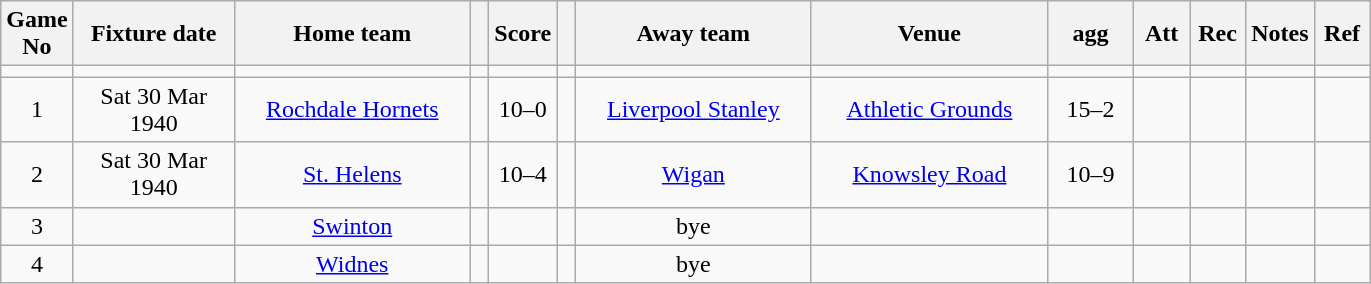<table class="wikitable" style="text-align:center;">
<tr>
<th width=20 abbr="No">Game No</th>
<th width=100 abbr="Date">Fixture date</th>
<th width=150 abbr="Home team">Home team</th>
<th width=5 abbr="space"></th>
<th width=20 abbr="Score">Score</th>
<th width=5 abbr="space"></th>
<th width=150 abbr="Away team">Away team</th>
<th width=150 abbr="Venue">Venue</th>
<th width=50 abbr="agg">agg</th>
<th width=30 abbr="Att">Att</th>
<th width=30 abbr="Rec">Rec</th>
<th width=20 abbr="Notes">Notes</th>
<th width=30 abbr="Ref">Ref</th>
</tr>
<tr>
<td></td>
<td></td>
<td></td>
<td></td>
<td></td>
<td></td>
<td></td>
<td></td>
<td></td>
<td></td>
<td></td>
<td></td>
</tr>
<tr>
<td>1</td>
<td>Sat 30 Mar 1940</td>
<td><a href='#'>Rochdale Hornets</a></td>
<td></td>
<td>10–0</td>
<td></td>
<td><a href='#'>Liverpool Stanley</a></td>
<td><a href='#'>Athletic Grounds</a></td>
<td>15–2</td>
<td></td>
<td></td>
<td></td>
<td></td>
</tr>
<tr>
<td>2</td>
<td>Sat 30 Mar 1940</td>
<td><a href='#'>St. Helens</a></td>
<td></td>
<td>10–4</td>
<td></td>
<td><a href='#'>Wigan</a></td>
<td><a href='#'>Knowsley Road</a></td>
<td>10–9</td>
<td></td>
<td></td>
<td></td>
<td></td>
</tr>
<tr>
<td>3</td>
<td></td>
<td><a href='#'>Swinton</a></td>
<td></td>
<td></td>
<td></td>
<td>bye</td>
<td></td>
<td></td>
<td></td>
<td></td>
<td></td>
<td></td>
</tr>
<tr>
<td>4</td>
<td></td>
<td><a href='#'>Widnes</a></td>
<td></td>
<td></td>
<td></td>
<td>bye</td>
<td></td>
<td></td>
<td></td>
<td></td>
<td></td>
<td></td>
</tr>
</table>
